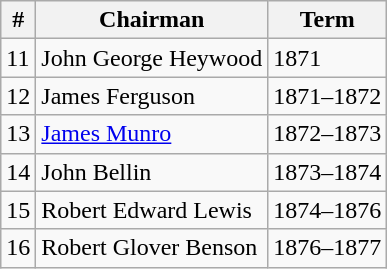<table class="wikitable sortable">
<tr>
<th>#</th>
<th>Chairman</th>
<th>Term</th>
</tr>
<tr>
<td>11</td>
<td>John George Heywood</td>
<td>1871</td>
</tr>
<tr>
<td>12</td>
<td>James Ferguson</td>
<td>1871–1872</td>
</tr>
<tr>
<td>13</td>
<td><a href='#'>James Munro</a></td>
<td>1872–1873</td>
</tr>
<tr>
<td>14</td>
<td>John Bellin</td>
<td>1873–1874</td>
</tr>
<tr>
<td>15</td>
<td>Robert Edward Lewis</td>
<td>1874–1876</td>
</tr>
<tr>
<td>16</td>
<td>Robert Glover Benson</td>
<td>1876–1877</td>
</tr>
</table>
